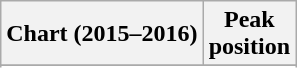<table class="wikitable sortable plainrowheaders">
<tr>
<th align="left">Chart (2015–2016)</th>
<th align="center">Peak<br>position</th>
</tr>
<tr>
</tr>
<tr>
</tr>
<tr>
</tr>
<tr>
</tr>
</table>
